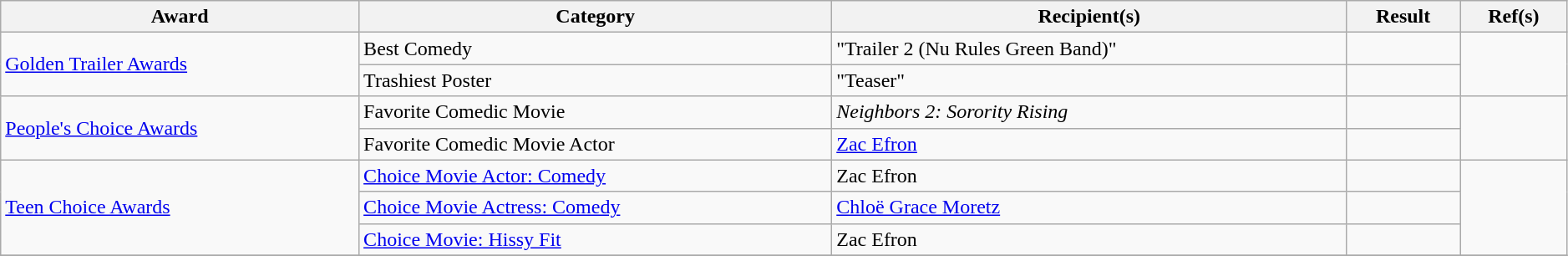<table class="wikitable sortable" border="1" style="width:99%;">
<tr>
<th>Award</th>
<th>Category</th>
<th>Recipient(s)</th>
<th>Result</th>
<th>Ref(s)</th>
</tr>
<tr>
<td rowspan="2"><a href='#'>Golden Trailer Awards</a></td>
<td>Best Comedy</td>
<td>"Trailer 2 (Nu Rules Green Band)"</td>
<td></td>
<td rowspan="2"></td>
</tr>
<tr>
<td>Trashiest Poster</td>
<td>"Teaser"</td>
<td></td>
</tr>
<tr>
<td rowspan="2"><a href='#'>People's Choice Awards</a></td>
<td>Favorite Comedic Movie</td>
<td><em>Neighbors 2: Sorority Rising</em></td>
<td></td>
<td rowspan="2"></td>
</tr>
<tr>
<td>Favorite Comedic Movie Actor</td>
<td><a href='#'>Zac Efron</a></td>
<td></td>
</tr>
<tr>
<td rowspan="3"><a href='#'>Teen Choice Awards</a></td>
<td><a href='#'>Choice Movie Actor: Comedy</a></td>
<td>Zac Efron</td>
<td></td>
<td rowspan="3"></td>
</tr>
<tr>
<td><a href='#'>Choice Movie Actress: Comedy</a></td>
<td><a href='#'>Chloë Grace Moretz</a></td>
<td></td>
</tr>
<tr>
<td><a href='#'>Choice Movie: Hissy Fit</a></td>
<td>Zac Efron</td>
<td></td>
</tr>
<tr>
</tr>
</table>
